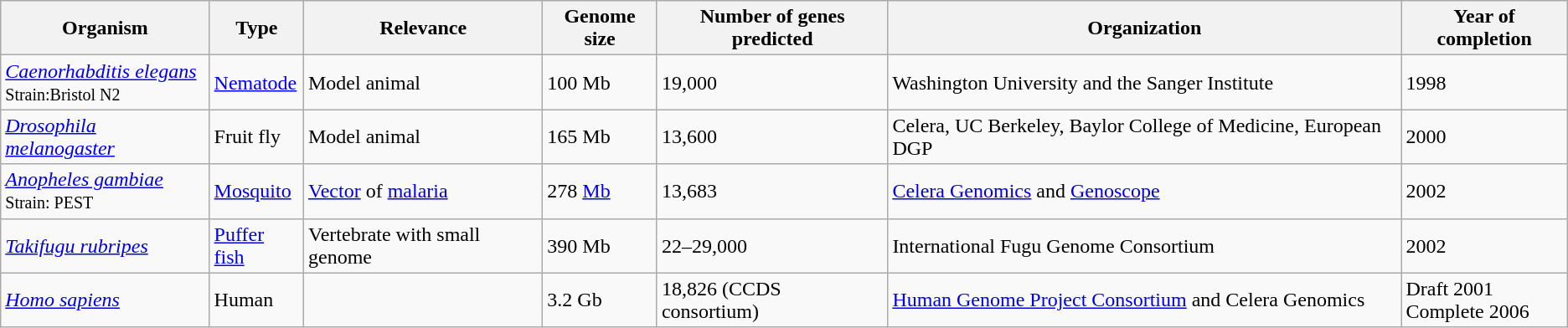<table class="wikitable sortable" style="border:1px solid #aaa;">
<tr>
<th>Organism</th>
<th>Type</th>
<th>Relevance</th>
<th>Genome size</th>
<th>Number of genes predicted</th>
<th>Organization</th>
<th>Year of completion</th>
</tr>
<tr>
<td><em><a href='#'>Caenorhabditis elegans</a></em><br><small>Strain:Bristol N2</small></td>
<td><a href='#'>Nematode</a></td>
<td>Model animal</td>
<td>100 Mb</td>
<td>19,000</td>
<td>Washington University and the Sanger Institute</td>
<td>1998</td>
</tr>
<tr>
<td><em><a href='#'>Drosophila melanogaster</a></em></td>
<td>Fruit fly</td>
<td>Model animal</td>
<td>165 Mb</td>
<td>13,600</td>
<td>Celera, UC Berkeley, Baylor College of Medicine, European DGP</td>
<td>2000</td>
</tr>
<tr>
<td><em><a href='#'>Anopheles gambiae</a></em><br><small>Strain: PEST</small></td>
<td><a href='#'>Mosquito</a></td>
<td><a href='#'>Vector</a> of <a href='#'>malaria</a></td>
<td>278 <a href='#'>Mb</a></td>
<td>13,683</td>
<td><a href='#'>Celera Genomics</a> and <a href='#'>Genoscope</a></td>
<td>2002</td>
</tr>
<tr>
<td><em><a href='#'>Takifugu rubripes</a></em></td>
<td><a href='#'>Puffer fish</a></td>
<td>Vertebrate with small genome</td>
<td>390 Mb</td>
<td>22–29,000</td>
<td>International Fugu Genome Consortium</td>
<td>2002</td>
</tr>
<tr>
<td><em><a href='#'>Homo sapiens</a></em></td>
<td>Human</td>
<td></td>
<td>3.2 Gb</td>
<td>18,826 (CCDS consortium)</td>
<td><a href='#'>Human Genome Project Consortium</a> and Celera Genomics</td>
<td>Draft 2001 <br> Complete 2006</td>
</tr>
</table>
